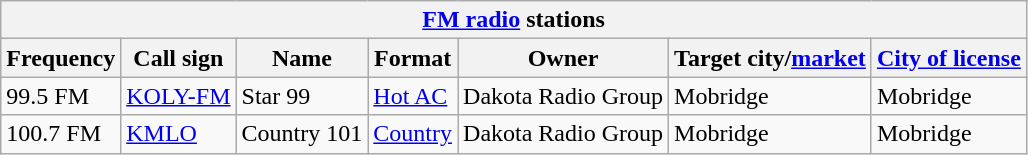<table class="wikitable">
<tr>
<th align="center" colspan="7"><strong><a href='#'>FM radio</a> stations</strong></th>
</tr>
<tr>
<th>Frequency</th>
<th>Call sign</th>
<th>Name</th>
<th>Format</th>
<th>Owner</th>
<th>Target city/<a href='#'>market</a></th>
<th><a href='#'>City of license</a></th>
</tr>
<tr>
<td>99.5 FM</td>
<td><a href='#'>KOLY-FM</a></td>
<td>Star 99</td>
<td><a href='#'>Hot AC</a></td>
<td>Dakota Radio Group</td>
<td>Mobridge</td>
<td>Mobridge</td>
</tr>
<tr>
<td>100.7 FM</td>
<td><a href='#'>KMLO</a></td>
<td>Country 101</td>
<td><a href='#'>Country</a></td>
<td>Dakota Radio Group</td>
<td>Mobridge</td>
<td>Mobridge</td>
</tr>
</table>
